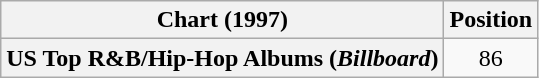<table class="wikitable plainrowheaders" style="text-align:center">
<tr>
<th scope="col">Chart (1997)</th>
<th scope="col">Position</th>
</tr>
<tr>
<th scope="row">US Top R&B/Hip-Hop Albums (<em>Billboard</em>)</th>
<td>86</td>
</tr>
</table>
